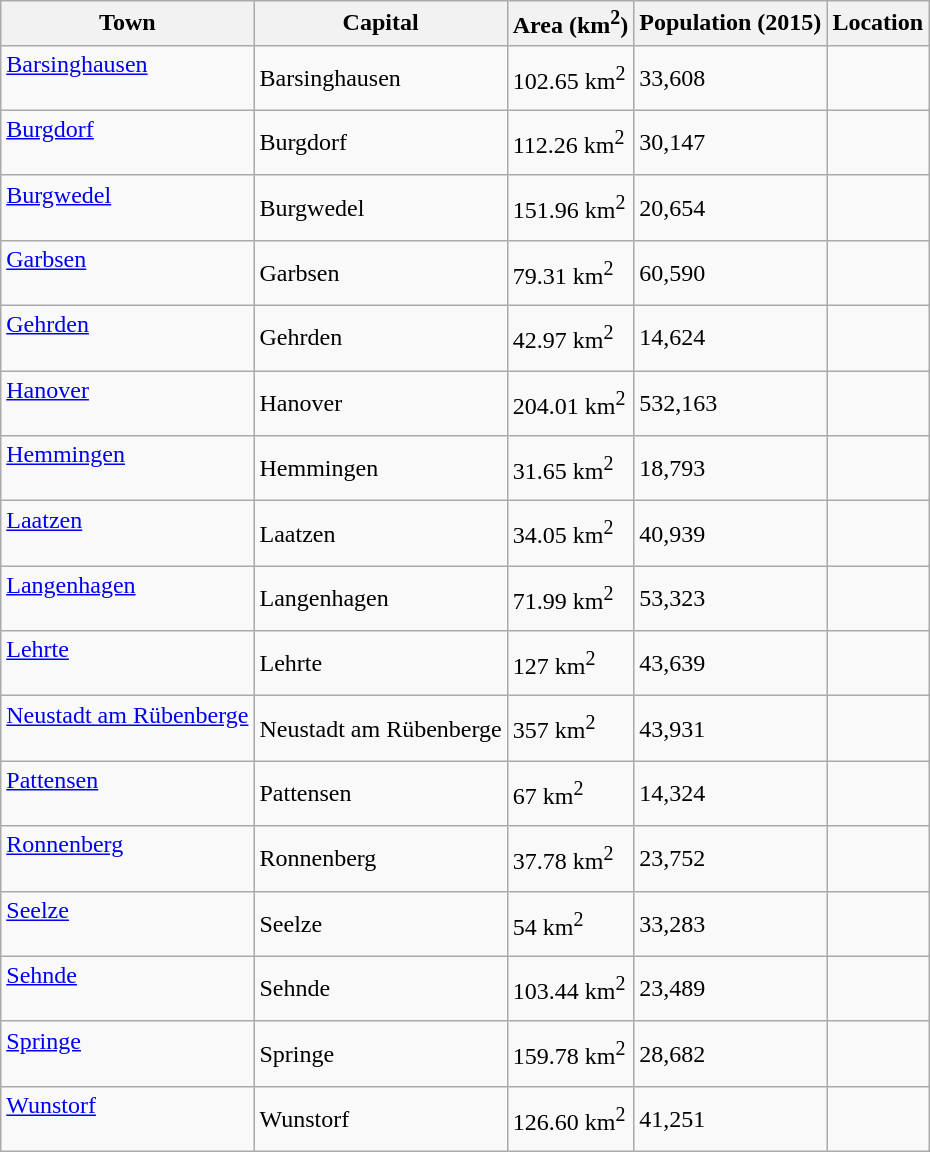<table class="wikitable">
<tr>
<th>Town</th>
<th>Capital</th>
<th>Area (km<sup>2</sup>)</th>
<th>Population (2015)</th>
<th>Location</th>
</tr>
<tr>
<td><a href='#'>Barsinghausen</a><br><br></td>
<td>Barsinghausen</td>
<td>102.65 km<sup>2</sup></td>
<td>33,608</td>
<td><br></td>
</tr>
<tr>
<td><a href='#'>Burgdorf</a><br><br></td>
<td>Burgdorf</td>
<td>112.26 km<sup>2</sup></td>
<td>30,147</td>
<td><br></td>
</tr>
<tr>
<td><a href='#'>Burgwedel</a><br><br></td>
<td>Burgwedel</td>
<td>151.96 km<sup>2</sup></td>
<td>20,654</td>
<td><br></td>
</tr>
<tr>
<td><a href='#'>Garbsen</a> <br><br></td>
<td>Garbsen</td>
<td>79.31 km<sup>2</sup></td>
<td>60,590</td>
<td><br></td>
</tr>
<tr>
<td><a href='#'>Gehrden</a><br><br></td>
<td>Gehrden</td>
<td>42.97 km<sup>2</sup></td>
<td>14,624</td>
<td><br></td>
</tr>
<tr>
<td><a href='#'>Hanover</a><br><br></td>
<td>Hanover</td>
<td>204.01 km<sup>2</sup></td>
<td>532,163</td>
<td><br></td>
</tr>
<tr>
<td><a href='#'>Hemmingen</a> <br><br></td>
<td>Hemmingen</td>
<td>31.65 km<sup>2</sup></td>
<td>18,793</td>
<td><br></td>
</tr>
<tr>
<td><a href='#'>Laatzen</a><br><br></td>
<td>Laatzen</td>
<td>34.05 km<sup>2</sup></td>
<td>40,939</td>
<td><br></td>
</tr>
<tr>
<td><a href='#'>Langenhagen</a> <br><br></td>
<td>Langenhagen</td>
<td>71.99 km<sup>2</sup></td>
<td>53,323</td>
<td><br></td>
</tr>
<tr>
<td><a href='#'>Lehrte</a> <br><br></td>
<td>Lehrte</td>
<td>127 km<sup>2</sup></td>
<td>43,639</td>
<td><br></td>
</tr>
<tr>
<td><a href='#'>Neustadt am Rübenberge</a><br><br></td>
<td>Neustadt am Rübenberge</td>
<td>357 km<sup>2</sup></td>
<td>43,931</td>
<td><br></td>
</tr>
<tr>
<td><a href='#'>Pattensen</a><br><br></td>
<td>Pattensen</td>
<td>67 km<sup>2</sup></td>
<td>14,324</td>
<td><br></td>
</tr>
<tr>
<td><a href='#'>Ronnenberg</a><br><br></td>
<td>Ronnenberg</td>
<td>37.78 km<sup>2</sup></td>
<td>23,752</td>
<td><br></td>
</tr>
<tr>
<td><a href='#'>Seelze</a><br><br></td>
<td>Seelze</td>
<td>54 km<sup>2</sup></td>
<td>33,283</td>
<td><br></td>
</tr>
<tr>
<td><a href='#'>Sehnde</a> <br><br></td>
<td>Sehnde</td>
<td>103.44 km<sup>2</sup></td>
<td>23,489</td>
<td><br></td>
</tr>
<tr>
<td><a href='#'>Springe</a><br><br></td>
<td>Springe</td>
<td>159.78 km<sup>2</sup></td>
<td>28,682</td>
<td><br></td>
</tr>
<tr>
<td><a href='#'>Wunstorf</a> <br><br></td>
<td>Wunstorf</td>
<td>126.60 km<sup>2</sup></td>
<td>41,251</td>
<td><br></td>
</tr>
</table>
